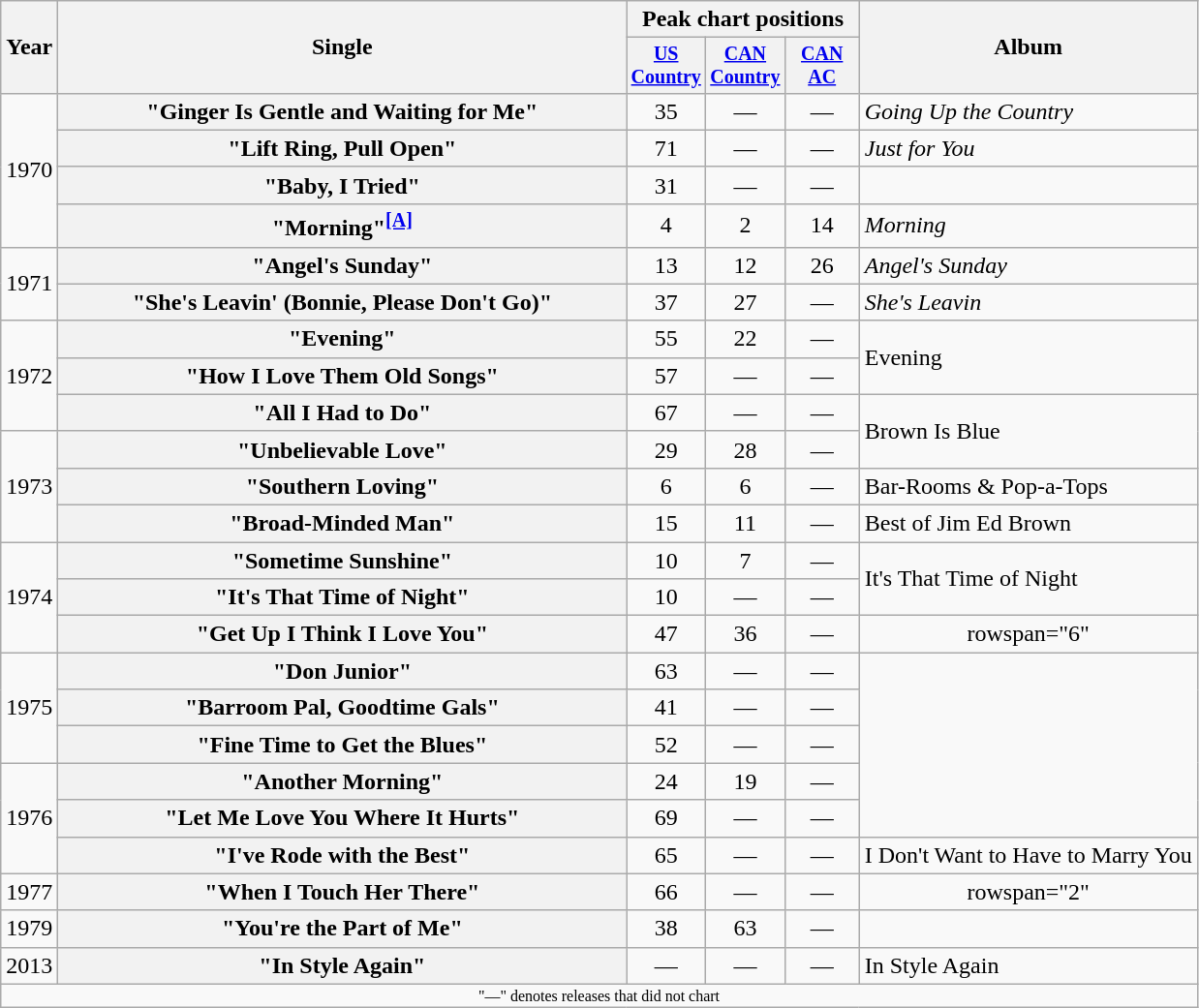<table class="wikitable plainrowheaders" style="text-align:center;">
<tr>
<th rowspan="2">Year</th>
<th rowspan="2" style="width:24em;">Single</th>
<th colspan="3">Peak chart positions</th>
<th rowspan="2">Album</th>
</tr>
<tr style="font-size:smaller;">
<th width="45"><a href='#'>US Country</a><br></th>
<th width="45"><a href='#'>CAN Country</a></th>
<th width="45"><a href='#'>CAN AC</a></th>
</tr>
<tr>
<td rowspan="4">1970</td>
<th scope="row">"Ginger Is Gentle and Waiting for Me"</th>
<td>35</td>
<td>—</td>
<td>—</td>
<td align="left"><em>Going Up the Country</em></td>
</tr>
<tr>
<th scope="row">"Lift Ring, Pull Open"</th>
<td>71</td>
<td>—</td>
<td>—</td>
<td align="left"><em>Just for You</em></td>
</tr>
<tr>
<th scope="row">"Baby, I Tried"</th>
<td>31</td>
<td>—</td>
<td>—</td>
<td></td>
</tr>
<tr>
<th scope="row">"Morning"<sup><a href='#'><strong>[A]</strong></a></sup></th>
<td>4</td>
<td>2</td>
<td>14</td>
<td align="left"><em>Morning</em></td>
</tr>
<tr>
<td rowspan="2">1971</td>
<th scope="row">"Angel's Sunday"</th>
<td>13</td>
<td>12</td>
<td>26</td>
<td align="left"><em>Angel's Sunday</em></td>
</tr>
<tr>
<th scope="row">"She's Leavin' (Bonnie, Please Don't Go)"</th>
<td>37</td>
<td>27</td>
<td>—</td>
<td align="left"><em>She's Leavin<strong></td>
</tr>
<tr>
<td rowspan="3">1972</td>
<th scope="row">"Evening"</th>
<td>55</td>
<td>22</td>
<td>—</td>
<td align="left" rowspan="2"></em>Evening<em></td>
</tr>
<tr>
<th scope="row">"How I Love Them Old Songs"</th>
<td>57</td>
<td>—</td>
<td>—</td>
</tr>
<tr>
<th scope="row">"All I Had to Do"</th>
<td>67</td>
<td>—</td>
<td>—</td>
<td align="left" rowspan="2"></em>Brown Is Blue<em></td>
</tr>
<tr>
<td rowspan="3">1973</td>
<th scope="row">"Unbelievable Love"</th>
<td>29</td>
<td>28</td>
<td>—</td>
</tr>
<tr>
<th scope="row">"Southern Loving"</th>
<td>6</td>
<td>6</td>
<td>—</td>
<td align="left"></em>Bar-Rooms & Pop-a-Tops<em></td>
</tr>
<tr>
<th scope="row">"Broad-Minded Man"</th>
<td>15</td>
<td>11</td>
<td>—</td>
<td align="left"></em>Best of Jim Ed Brown<em></td>
</tr>
<tr>
<td rowspan="3">1974</td>
<th scope="row">"Sometime Sunshine"</th>
<td>10</td>
<td>7</td>
<td>—</td>
<td align="left" rowspan="2"></em>It's That Time of Night<em></td>
</tr>
<tr>
<th scope="row">"It's That Time of Night"</th>
<td>10</td>
<td>—</td>
<td>—</td>
</tr>
<tr>
<th scope="row">"Get Up I Think I Love You"</th>
<td>47</td>
<td>36</td>
<td>—</td>
<td>rowspan="6" </td>
</tr>
<tr>
<td rowspan="3">1975</td>
<th scope="row">"Don Junior"</th>
<td>63</td>
<td>—</td>
<td>—</td>
</tr>
<tr>
<th scope="row">"Barroom Pal, Goodtime Gals"</th>
<td>41</td>
<td>—</td>
<td>—</td>
</tr>
<tr>
<th scope="row">"Fine Time to Get the Blues"</th>
<td>52</td>
<td>—</td>
<td>—</td>
</tr>
<tr>
<td rowspan="3">1976</td>
<th scope="row">"Another Morning"</th>
<td>24</td>
<td>19</td>
<td>—</td>
</tr>
<tr>
<th scope="row">"Let Me Love You Where It Hurts"</th>
<td>69</td>
<td>—</td>
<td>—</td>
</tr>
<tr>
<th scope="row">"I've Rode with the Best"</th>
<td>65</td>
<td>—</td>
<td>—</td>
<td align="left"></em>I Don't Want to Have to Marry You<em></td>
</tr>
<tr>
<td>1977</td>
<th scope="row">"When I Touch Her There"</th>
<td>66</td>
<td>—</td>
<td>—</td>
<td>rowspan="2" </td>
</tr>
<tr>
<td>1979</td>
<th scope="row">"You're the Part of Me"</th>
<td>38</td>
<td>63</td>
<td>—</td>
</tr>
<tr>
<td>2013</td>
<th scope="row">"In Style Again"</th>
<td>—</td>
<td>—</td>
<td>—</td>
<td align="left"></em>In Style Again<em></td>
</tr>
<tr>
<td colspan="6" style="font-size: 8pt">"—" denotes releases that did not chart</td>
</tr>
</table>
